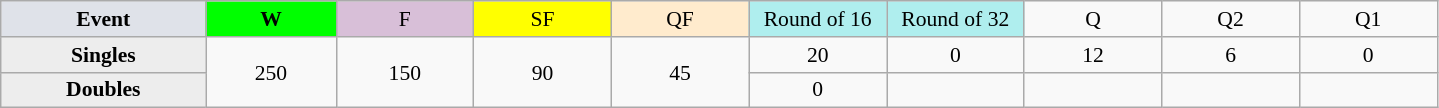<table class=wikitable style=font-size:90%;text-align:center>
<tr>
<td style="width:130px; background:#dfe2e9;"><strong>Event</strong></td>
<td style="width:80px; background:lime;"><strong>W</strong></td>
<td style="width:85px; background:thistle;">F</td>
<td style="width:85px; background:#ff0;">SF</td>
<td style="width:85px; background:#ffebcd;">QF</td>
<td style="width:85px; background:#afeeee;">Round of 16</td>
<td style="width:85px; background:#afeeee;">Round of 32</td>
<td width=85>Q</td>
<td width=85>Q2</td>
<td width=85>Q1</td>
</tr>
<tr>
<th style="background:#ededed;">Singles</th>
<td rowspan=2>250</td>
<td rowspan=2>150</td>
<td rowspan=2>90</td>
<td rowspan=2>45</td>
<td>20</td>
<td>0</td>
<td>12</td>
<td>6</td>
<td>0</td>
</tr>
<tr>
<th style="background:#ededed;">Doubles</th>
<td>0</td>
<td></td>
<td></td>
<td></td>
<td></td>
</tr>
</table>
